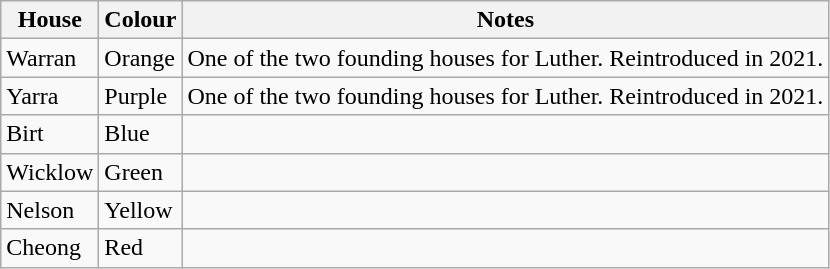<table class="wikitable">
<tr>
<th>House</th>
<th>Colour</th>
<th>Notes</th>
</tr>
<tr>
<td>Warran</td>
<td>Orange</td>
<td>One of the two founding houses for Luther. Reintroduced in 2021.</td>
</tr>
<tr>
<td>Yarra</td>
<td>Purple</td>
<td>One of the two founding houses for Luther. Reintroduced in 2021.</td>
</tr>
<tr>
<td>Birt</td>
<td>Blue</td>
<td></td>
</tr>
<tr>
<td>Wicklow</td>
<td>Green</td>
<td></td>
</tr>
<tr>
<td>Nelson</td>
<td>Yellow</td>
<td></td>
</tr>
<tr>
<td>Cheong</td>
<td>Red</td>
<td></td>
</tr>
</table>
